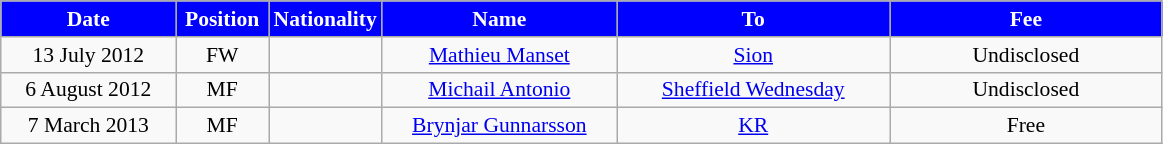<table class="wikitable" style="text-align:center; font-size:90%">
<tr>
<th style="background:#00f; color:white; width:110px;">Date</th>
<th style="background:#00f; color:white; width:55px;">Position</th>
<th style="background:#00f; color:white; width:55px;">Nationality</th>
<th style="background:#00f; color:white; width:150px;">Name</th>
<th style="background:#00f; color:white; width:175px;">To</th>
<th style="background:#00f; color:white; width:175px;">Fee</th>
</tr>
<tr>
<td>13 July 2012</td>
<td>FW</td>
<td></td>
<td><a href='#'>Mathieu Manset</a></td>
<td> <a href='#'>Sion</a></td>
<td>Undisclosed</td>
</tr>
<tr>
<td>6 August 2012</td>
<td>MF</td>
<td></td>
<td><a href='#'>Michail Antonio</a></td>
<td><a href='#'>Sheffield Wednesday</a></td>
<td>Undisclosed</td>
</tr>
<tr>
<td>7 March 2013</td>
<td>MF</td>
<td></td>
<td><a href='#'>Brynjar Gunnarsson</a></td>
<td> <a href='#'>KR</a></td>
<td>Free</td>
</tr>
</table>
